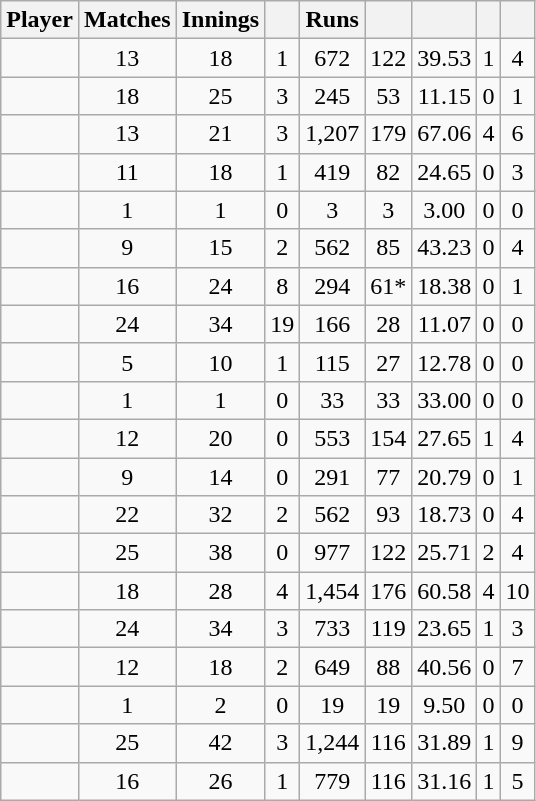<table class="wikitable sortable" style="text-align:center">
<tr>
<th>Player</th>
<th>Matches</th>
<th>Innings</th>
<th></th>
<th>Runs</th>
<th></th>
<th></th>
<th></th>
<th></th>
</tr>
<tr>
<td align="left"></td>
<td>13</td>
<td>18</td>
<td>1</td>
<td>672</td>
<td>122</td>
<td>39.53</td>
<td>1</td>
<td>4</td>
</tr>
<tr>
<td align="left"></td>
<td>18</td>
<td>25</td>
<td>3</td>
<td>245</td>
<td>53</td>
<td>11.15</td>
<td>0</td>
<td>1</td>
</tr>
<tr>
<td align="left"></td>
<td>13</td>
<td>21</td>
<td>3</td>
<td>1,207</td>
<td>179</td>
<td>67.06</td>
<td>4</td>
<td>6</td>
</tr>
<tr>
<td align="left"></td>
<td>11</td>
<td>18</td>
<td>1</td>
<td>419</td>
<td>82</td>
<td>24.65</td>
<td>0</td>
<td>3</td>
</tr>
<tr>
<td align="left"></td>
<td>1</td>
<td>1</td>
<td>0</td>
<td>3</td>
<td>3</td>
<td>3.00</td>
<td>0</td>
<td>0</td>
</tr>
<tr>
<td align="left"></td>
<td>9</td>
<td>15</td>
<td>2</td>
<td>562</td>
<td>85</td>
<td>43.23</td>
<td>0</td>
<td>4</td>
</tr>
<tr>
<td align="left"></td>
<td>16</td>
<td>24</td>
<td>8</td>
<td>294</td>
<td>61*</td>
<td>18.38</td>
<td>0</td>
<td>1</td>
</tr>
<tr>
<td align="left"></td>
<td>24</td>
<td>34</td>
<td>19</td>
<td>166</td>
<td>28</td>
<td>11.07</td>
<td>0</td>
<td>0</td>
</tr>
<tr>
<td align="left"></td>
<td>5</td>
<td>10</td>
<td>1</td>
<td>115</td>
<td>27</td>
<td>12.78</td>
<td>0</td>
<td>0</td>
</tr>
<tr>
<td align="left"></td>
<td>1</td>
<td>1</td>
<td>0</td>
<td>33</td>
<td>33</td>
<td>33.00</td>
<td>0</td>
<td>0</td>
</tr>
<tr>
<td align="left"></td>
<td>12</td>
<td>20</td>
<td>0</td>
<td>553</td>
<td>154</td>
<td>27.65</td>
<td>1</td>
<td>4</td>
</tr>
<tr>
<td align="left"></td>
<td>9</td>
<td>14</td>
<td>0</td>
<td>291</td>
<td>77</td>
<td>20.79</td>
<td>0</td>
<td>1</td>
</tr>
<tr>
<td align="left"></td>
<td>22</td>
<td>32</td>
<td>2</td>
<td>562</td>
<td>93</td>
<td>18.73</td>
<td>0</td>
<td>4</td>
</tr>
<tr>
<td align="left"></td>
<td>25</td>
<td>38</td>
<td>0</td>
<td>977</td>
<td>122</td>
<td>25.71</td>
<td>2</td>
<td>4</td>
</tr>
<tr>
<td align="left"></td>
<td>18</td>
<td>28</td>
<td>4</td>
<td>1,454</td>
<td>176</td>
<td>60.58</td>
<td>4</td>
<td>10</td>
</tr>
<tr>
<td align="left"></td>
<td>24</td>
<td>34</td>
<td>3</td>
<td>733</td>
<td>119</td>
<td>23.65</td>
<td>1</td>
<td>3</td>
</tr>
<tr>
<td align="left"></td>
<td>12</td>
<td>18</td>
<td>2</td>
<td>649</td>
<td>88</td>
<td>40.56</td>
<td>0</td>
<td>7</td>
</tr>
<tr>
<td align="left"></td>
<td>1</td>
<td>2</td>
<td>0</td>
<td>19</td>
<td>19</td>
<td>9.50</td>
<td>0</td>
<td>0</td>
</tr>
<tr>
<td align="left"></td>
<td>25</td>
<td>42</td>
<td>3</td>
<td>1,244</td>
<td>116</td>
<td>31.89</td>
<td>1</td>
<td>9</td>
</tr>
<tr>
<td align="left"></td>
<td>16</td>
<td>26</td>
<td>1</td>
<td>779</td>
<td>116</td>
<td>31.16</td>
<td>1</td>
<td>5</td>
</tr>
</table>
